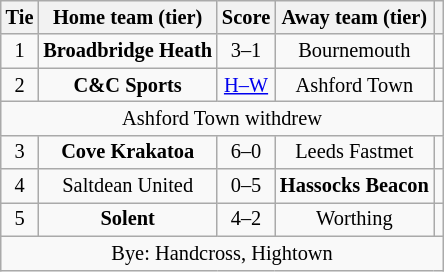<table class="wikitable" style="text-align:center; font-size:85%">
<tr>
<th>Tie</th>
<th>Home team (tier)</th>
<th>Score</th>
<th>Away team (tier)</th>
<th></th>
</tr>
<tr>
<td align="center">1</td>
<td><strong>Broadbridge Heath</strong></td>
<td align="center">3–1</td>
<td>Bournemouth</td>
<td></td>
</tr>
<tr>
<td align="center">2</td>
<td><strong>C&C Sports</strong></td>
<td align="center"><a href='#'>H–W</a></td>
<td>Ashford Town</td>
<td></td>
</tr>
<tr>
<td colspan="5" align="center">Ashford Town withdrew</td>
</tr>
<tr>
<td align="center">3</td>
<td><strong>Cove Krakatoa</strong></td>
<td align="center">6–0</td>
<td>Leeds Fastmet</td>
<td></td>
</tr>
<tr>
<td align="center">4</td>
<td>Saltdean United</td>
<td align="center">0–5</td>
<td><strong>Hassocks Beacon</strong></td>
<td></td>
</tr>
<tr>
<td align="center">5</td>
<td><strong>Solent</strong></td>
<td align="center">4–2</td>
<td>Worthing</td>
<td></td>
</tr>
<tr>
<td colspan="5" align="center">Bye: Handcross, Hightown</td>
</tr>
</table>
